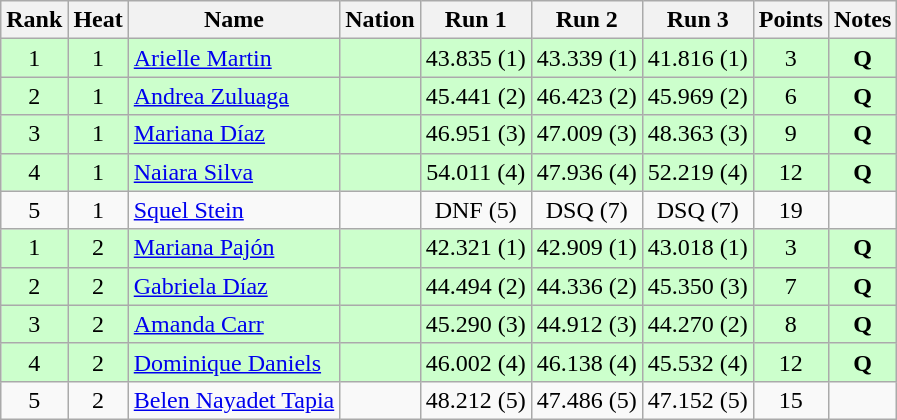<table class="wikitable sortable" style="text-align:center">
<tr>
<th>Rank</th>
<th>Heat</th>
<th>Name</th>
<th>Nation</th>
<th>Run 1</th>
<th>Run 2</th>
<th>Run 3</th>
<th>Points</th>
<th>Notes</th>
</tr>
<tr style="background: #ccffcc;">
<td>1</td>
<td>1</td>
<td align=left><a href='#'>Arielle Martin</a></td>
<td align=left></td>
<td>43.835 (1)</td>
<td>43.339 (1)</td>
<td>41.816 (1)</td>
<td>3</td>
<td><strong>Q</strong></td>
</tr>
<tr style="background: #ccffcc;">
<td>2</td>
<td>1</td>
<td align=left><a href='#'>Andrea Zuluaga</a></td>
<td align=left></td>
<td>45.441 (2)</td>
<td>46.423 (2)</td>
<td>45.969 (2)</td>
<td>6</td>
<td><strong>Q</strong></td>
</tr>
<tr style="background: #ccffcc;">
<td>3</td>
<td>1</td>
<td align=left><a href='#'>Mariana Díaz</a></td>
<td align=left></td>
<td>46.951 (3)</td>
<td>47.009 (3)</td>
<td>48.363 (3)</td>
<td>9</td>
<td><strong>Q</strong></td>
</tr>
<tr style="background: #ccffcc;">
<td>4</td>
<td>1</td>
<td align=left><a href='#'>Naiara Silva</a></td>
<td align=left></td>
<td>54.011 (4)</td>
<td>47.936 (4)</td>
<td>52.219 (4)</td>
<td>12</td>
<td><strong>Q</strong></td>
</tr>
<tr>
<td>5</td>
<td>1</td>
<td align=left><a href='#'>Squel Stein</a></td>
<td align=left></td>
<td>DNF (5)</td>
<td>DSQ (7)</td>
<td>DSQ (7)</td>
<td>19</td>
<td></td>
</tr>
<tr style="background: #ccffcc;">
<td>1</td>
<td>2</td>
<td align=left><a href='#'>Mariana Pajón</a></td>
<td align=left></td>
<td>42.321 (1)</td>
<td>42.909 (1)</td>
<td>43.018 (1)</td>
<td>3</td>
<td><strong>Q</strong></td>
</tr>
<tr style="background: #ccffcc;">
<td>2</td>
<td>2</td>
<td align=left><a href='#'>Gabriela Díaz</a></td>
<td align=left></td>
<td>44.494 (2)</td>
<td>44.336 (2)</td>
<td>45.350 (3)</td>
<td>7</td>
<td><strong>Q</strong></td>
</tr>
<tr style="background: #ccffcc;">
<td>3</td>
<td>2</td>
<td align=left><a href='#'>Amanda Carr</a></td>
<td align=left></td>
<td>45.290 (3)</td>
<td>44.912 (3)</td>
<td>44.270 (2)</td>
<td>8</td>
<td><strong>Q</strong></td>
</tr>
<tr style="background: #ccffcc;">
<td>4</td>
<td>2</td>
<td align=left><a href='#'>Dominique Daniels</a></td>
<td align=left></td>
<td>46.002 (4)</td>
<td>46.138 (4)</td>
<td>45.532 (4)</td>
<td>12</td>
<td><strong>Q</strong></td>
</tr>
<tr>
<td>5</td>
<td>2</td>
<td align=left><a href='#'>Belen Nayadet Tapia</a></td>
<td align=left></td>
<td>48.212 (5)</td>
<td>47.486 (5)</td>
<td>47.152 (5)</td>
<td>15</td>
<td></td>
</tr>
</table>
